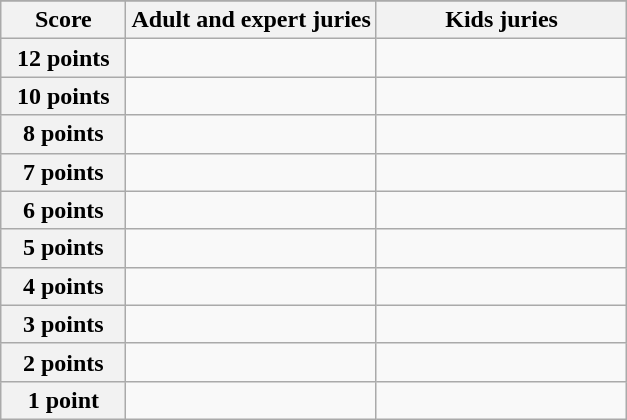<table class="wikitable">
<tr>
</tr>
<tr>
<th scope="col" width="20%">Score</th>
<th scope="col" width="40%">Adult and expert juries</th>
<th scope="col" width="40%">Kids juries</th>
</tr>
<tr>
<th scope="row">12 points</th>
<td></td>
<td></td>
</tr>
<tr>
<th scope="row">10 points</th>
<td></td>
<td></td>
</tr>
<tr>
<th scope="row">8 points</th>
<td></td>
<td></td>
</tr>
<tr>
<th scope="row">7 points</th>
<td></td>
<td></td>
</tr>
<tr>
<th scope="row">6 points</th>
<td></td>
<td></td>
</tr>
<tr>
<th scope="row">5 points</th>
<td></td>
<td></td>
</tr>
<tr>
<th scope="row">4 points</th>
<td></td>
<td></td>
</tr>
<tr>
<th scope="row">3 points</th>
<td></td>
<td></td>
</tr>
<tr>
<th scope="row">2 points</th>
<td></td>
<td></td>
</tr>
<tr>
<th scope="row">1 point</th>
<td></td>
<td></td>
</tr>
</table>
